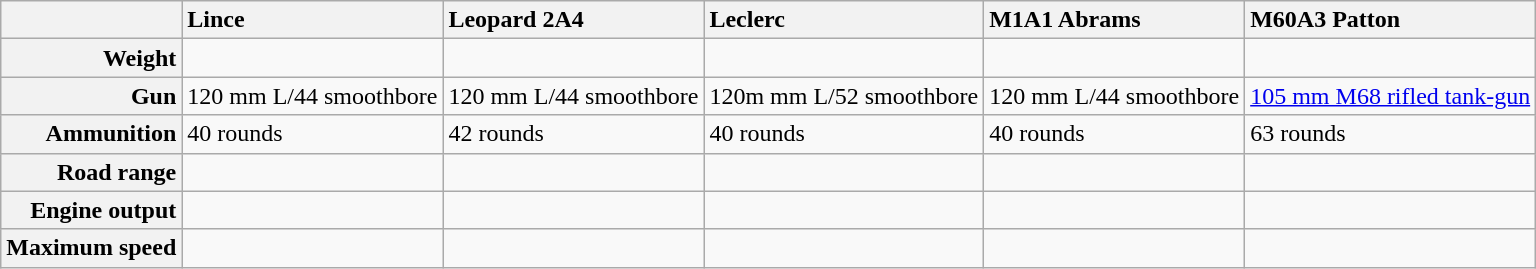<table class="wikitable" summary="Characteristics of the Lince">
<tr>
<th></th>
<th style="text-align:left;">Lince</th>
<th style="text-align:left;">Leopard 2A4</th>
<th style="text-align:left;">Leclerc</th>
<th style="text-align:left;">M1A1 Abrams</th>
<th style="text-align:left;">M60A3 Patton</th>
</tr>
<tr>
<th style="text-align:right;">Weight</th>
<td></td>
<td></td>
<td></td>
<td></td>
<td></td>
</tr>
<tr>
<th style="text-align:right;">Gun</th>
<td>120 mm L/44 smoothbore</td>
<td>120 mm L/44 smoothbore</td>
<td>120m mm L/52 smoothbore</td>
<td>120 mm L/44 smoothbore</td>
<td><a href='#'>105 mm M68 rifled tank-gun</a></td>
</tr>
<tr>
<th style="text-align:right;">Ammunition</th>
<td>40 rounds</td>
<td>42 rounds</td>
<td>40 rounds</td>
<td>40 rounds</td>
<td>63 rounds</td>
</tr>
<tr>
<th style="text-align:right;">Road range</th>
<td></td>
<td></td>
<td></td>
<td></td>
<td></td>
</tr>
<tr>
<th style="text-align:right;">Engine output</th>
<td></td>
<td></td>
<td></td>
<td></td>
<td></td>
</tr>
<tr>
<th style="text-align:right;">Maximum speed</th>
<td></td>
<td></td>
<td></td>
<td></td>
<td></td>
</tr>
</table>
